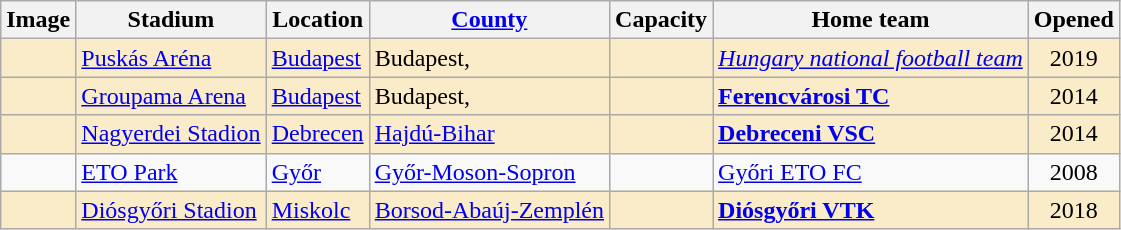<table class="wikitable sortable">
<tr>
<th>Image</th>
<th>Stadium</th>
<th>Location</th>
<th><a href='#'>County</a></th>
<th>Capacity</th>
<th>Home team</th>
<th>Opened</th>
</tr>
<tr style="background:#faecc8;">
<td></td>
<td><a href='#'>Puskás Aréna</a></td>
<td><a href='#'>Budapest</a></td>
<td>Budapest, </td>
<td align="right"></td>
<td><em><a href='#'>Hungary national football team</a></em></td>
<td style="text-align:center;">2019</td>
</tr>
<tr style="background:#faecc8;">
<td></td>
<td><a href='#'>Groupama Arena</a></td>
<td><a href='#'>Budapest</a></td>
<td>Budapest, </td>
<td align="right"></td>
<td><strong><a href='#'>Ferencvárosi TC</a></strong></td>
<td style="text-align:center;">2014</td>
</tr>
<tr style="background:#faecc8;">
<td></td>
<td><a href='#'>Nagyerdei Stadion</a></td>
<td><a href='#'>Debrecen</a></td>
<td><a href='#'>Hajdú-Bihar</a></td>
<td align="right"></td>
<td><strong><a href='#'>Debreceni VSC</a></strong></td>
<td style="text-align:center;">2014</td>
</tr>
<tr>
<td></td>
<td><a href='#'>ETO Park</a></td>
<td><a href='#'>Győr</a></td>
<td><a href='#'>Győr-Moson-Sopron</a></td>
<td align="right"></td>
<td><a href='#'>Győri ETO FC</a></td>
<td style="text-align:center;">2008</td>
</tr>
<tr style="background:#faecc8;">
<td></td>
<td><a href='#'>Diósgyőri Stadion</a></td>
<td><a href='#'>Miskolc</a></td>
<td><a href='#'>Borsod-Abaúj-Zemplén</a></td>
<td align="right"></td>
<td><strong><a href='#'>Diósgyőri VTK</a></strong></td>
<td style="text-align:center;">2018</td>
</tr>
</table>
